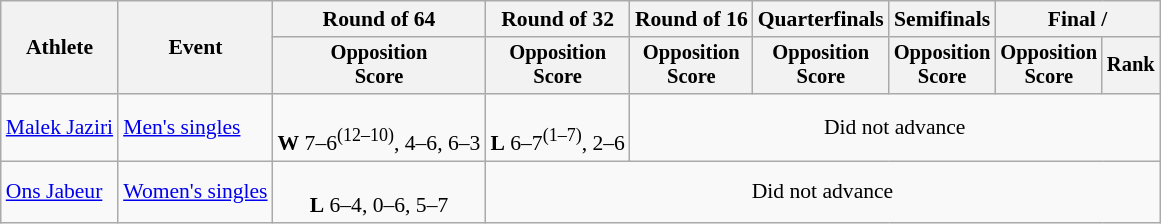<table class=wikitable style="font-size:90%">
<tr>
<th rowspan="2">Athlete</th>
<th rowspan="2">Event</th>
<th>Round of 64</th>
<th>Round of 32</th>
<th>Round of 16</th>
<th>Quarterfinals</th>
<th>Semifinals</th>
<th colspan=2>Final / </th>
</tr>
<tr style="font-size:95%">
<th>Opposition<br>Score</th>
<th>Opposition<br>Score</th>
<th>Opposition<br>Score</th>
<th>Opposition<br>Score</th>
<th>Opposition<br>Score</th>
<th>Opposition<br>Score</th>
<th>Rank</th>
</tr>
<tr align=center>
<td align=left><a href='#'>Malek Jaziri</a></td>
<td align=left><a href='#'>Men's singles</a></td>
<td><br><strong>W</strong> 7–6<sup>(12–10)</sup>, 4–6, 6–3</td>
<td><br><strong>L</strong> 6–7<sup>(1–7)</sup>, 2–6</td>
<td colspan=5>Did not advance</td>
</tr>
<tr align=center>
<td align=left><a href='#'>Ons Jabeur</a></td>
<td align=left><a href='#'>Women's singles</a></td>
<td><br><strong>L</strong> 6–4, 0–6, 5–7</td>
<td colspan=6>Did not advance</td>
</tr>
</table>
